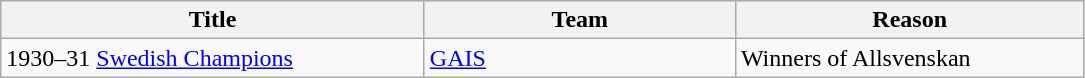<table class="wikitable" style="text-align: left;">
<tr>
<th style="width: 275px;">Title</th>
<th style="width: 200px;">Team</th>
<th style="width: 225px;">Reason</th>
</tr>
<tr>
<td>1930–31 <a href='#'>Swedish Champions</a></td>
<td><a href='#'>GAIS</a></td>
<td>Winners of Allsvenskan</td>
</tr>
</table>
